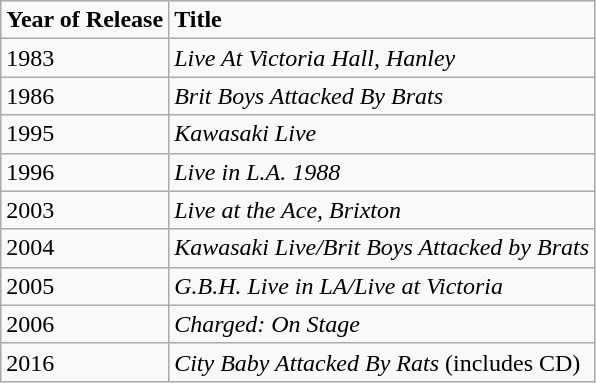<table class="wikitable">
<tr>
<td><strong>Year of Release</strong></td>
<td><strong>Title</strong></td>
</tr>
<tr>
<td>1983</td>
<td><em>Live At Victoria Hall, Hanley</em></td>
</tr>
<tr>
<td>1986</td>
<td><em>Brit Boys Attacked By Brats</em></td>
</tr>
<tr>
<td>1995</td>
<td><em>Kawasaki Live</em></td>
</tr>
<tr>
<td>1996</td>
<td><em>Live in L.A. 1988</em></td>
</tr>
<tr>
<td>2003</td>
<td><em>Live at the Ace, Brixton</em></td>
</tr>
<tr>
<td>2004</td>
<td><em>Kawasaki Live/Brit Boys Attacked by Brats</em></td>
</tr>
<tr>
<td>2005</td>
<td><em>G.B.H. Live in LA/Live at Victoria</em></td>
</tr>
<tr>
<td>2006</td>
<td><em>Charged: On Stage</em></td>
</tr>
<tr>
<td>2016</td>
<td><em>City Baby Attacked By Rats</em> (includes CD)</td>
</tr>
</table>
